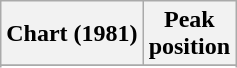<table class="wikitable plainrowheaders sortable" style="text-align:center;">
<tr>
<th scope="col">Chart (1981)</th>
<th scope="col">Peak<br>position</th>
</tr>
<tr>
</tr>
<tr>
</tr>
</table>
